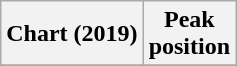<table class="wikitable plainrowheaders" style="text-align:center">
<tr>
<th scope="col">Chart (2019)</th>
<th scope="col">Peak<br>position</th>
</tr>
<tr>
</tr>
</table>
